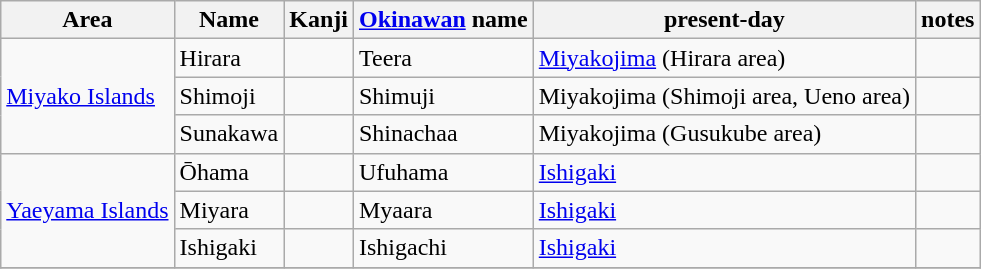<table class="wikitable">
<tr>
<th>Area</th>
<th>Name</th>
<th>Kanji</th>
<th><a href='#'>Okinawan</a> name</th>
<th>present-day</th>
<th>notes</th>
</tr>
<tr>
<td rowspan="3"><a href='#'>Miyako Islands</a></td>
<td>Hirara</td>
<td></td>
<td>Teera</td>
<td><a href='#'>Miyakojima</a> (Hirara area)</td>
<td></td>
</tr>
<tr>
<td>Shimoji</td>
<td></td>
<td>Shimuji</td>
<td>Miyakojima (Shimoji area, Ueno area)</td>
<td></td>
</tr>
<tr>
<td>Sunakawa</td>
<td></td>
<td>Shinachaa</td>
<td>Miyakojima (Gusukube area)</td>
<td></td>
</tr>
<tr>
<td rowspan="3"><a href='#'>Yaeyama Islands</a></td>
<td>Ōhama</td>
<td></td>
<td>Ufuhama</td>
<td><a href='#'>Ishigaki</a></td>
<td></td>
</tr>
<tr>
<td>Miyara</td>
<td></td>
<td>Myaara</td>
<td><a href='#'>Ishigaki</a></td>
<td></td>
</tr>
<tr>
<td>Ishigaki</td>
<td></td>
<td>Ishigachi</td>
<td><a href='#'>Ishigaki</a></td>
<td></td>
</tr>
<tr>
</tr>
</table>
